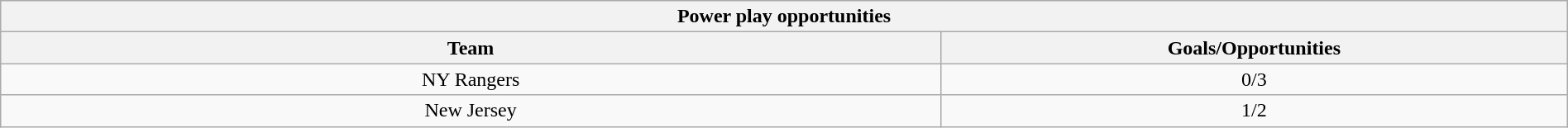<table class="wikitable" style="width:100%;text-align: center;">
<tr>
<th colspan=2>Power play opportunities</th>
</tr>
<tr>
<th style="width:60%;">Team</th>
<th style="width:40%;">Goals/Opportunities</th>
</tr>
<tr>
<td>NY Rangers</td>
<td>0/3</td>
</tr>
<tr>
<td>New Jersey</td>
<td>1/2</td>
</tr>
</table>
